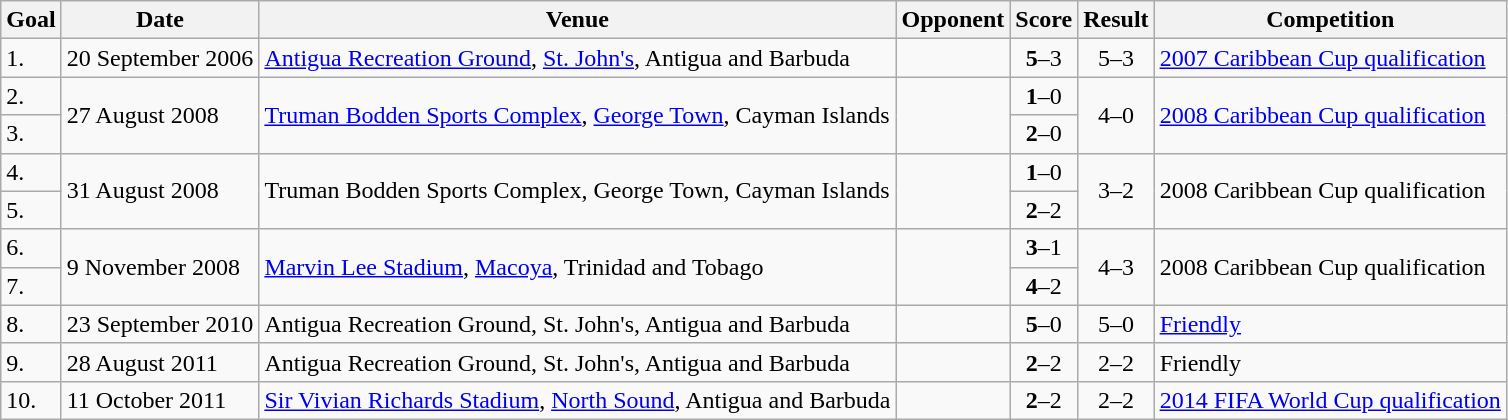<table class="wikitable plainrowheaders sortable">
<tr>
<th>Goal</th>
<th>Date</th>
<th>Venue</th>
<th>Opponent</th>
<th>Score</th>
<th>Result</th>
<th>Competition</th>
</tr>
<tr>
<td>1.</td>
<td>20 September 2006</td>
<td><a href='#'>Antigua Recreation Ground</a>, <a href='#'>St. John's</a>, Antigua  and Barbuda</td>
<td></td>
<td align=center><strong>5</strong>–3</td>
<td align=center>5–3</td>
<td><a href='#'>2007 Caribbean Cup qualification</a></td>
</tr>
<tr>
<td>2.</td>
<td rowspan="2">27 August 2008</td>
<td rowspan="2"><a href='#'>Truman Bodden Sports Complex</a>, <a href='#'>George Town</a>, Cayman Islands</td>
<td rowspan="2"></td>
<td align=center><strong>1</strong>–0</td>
<td rowspan="2" style="text-align:center">4–0</td>
<td rowspan="2"><a href='#'>2008 Caribbean Cup qualification</a></td>
</tr>
<tr>
<td>3.</td>
<td align=center><strong>2</strong>–0</td>
</tr>
<tr>
<td>4.</td>
<td rowspan="2">31 August 2008</td>
<td rowspan="2">Truman Bodden Sports Complex, George Town, Cayman Islands</td>
<td rowspan="2"></td>
<td align=center><strong>1</strong>–0</td>
<td rowspan="2" style="text-align:center">3–2</td>
<td rowspan="2">2008 Caribbean Cup qualification</td>
</tr>
<tr>
<td>5.</td>
<td align=center><strong>2</strong>–2</td>
</tr>
<tr>
<td>6.</td>
<td rowspan="2">9 November 2008</td>
<td rowspan="2"><a href='#'>Marvin Lee Stadium</a>, <a href='#'>Macoya</a>, Trinidad and Tobago</td>
<td rowspan="2"></td>
<td align=center><strong>3</strong>–1</td>
<td rowspan="2" style="text-align:center">4–3</td>
<td rowspan="2">2008 Caribbean Cup qualification</td>
</tr>
<tr>
<td>7.</td>
<td align=center><strong>4</strong>–2</td>
</tr>
<tr>
<td>8.</td>
<td>23 September 2010</td>
<td>Antigua Recreation Ground, St. John's, Antigua and Barbuda</td>
<td></td>
<td align=center><strong>5</strong>–0</td>
<td align=center>5–0</td>
<td><a href='#'>Friendly</a></td>
</tr>
<tr>
<td>9.</td>
<td>28 August 2011</td>
<td>Antigua Recreation Ground, St. John's, Antigua and Barbuda</td>
<td></td>
<td align=center><strong>2</strong>–2</td>
<td align=center>2–2</td>
<td>Friendly</td>
</tr>
<tr>
<td>10.</td>
<td>11 October 2011</td>
<td><a href='#'>Sir Vivian Richards Stadium</a>, <a href='#'>North Sound</a>, Antigua and Barbuda</td>
<td></td>
<td align=center><strong>2</strong>–2</td>
<td align=center>2–2</td>
<td><a href='#'>2014 FIFA World Cup qualification</a></td>
</tr>
</table>
